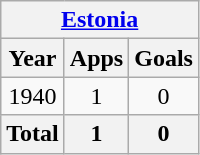<table class="wikitable" style="text-align:center">
<tr>
<th colspan=3><a href='#'>Estonia</a></th>
</tr>
<tr>
<th>Year</th>
<th>Apps</th>
<th>Goals</th>
</tr>
<tr>
<td>1940</td>
<td>1</td>
<td>0</td>
</tr>
<tr>
<th>Total</th>
<th>1</th>
<th>0</th>
</tr>
</table>
